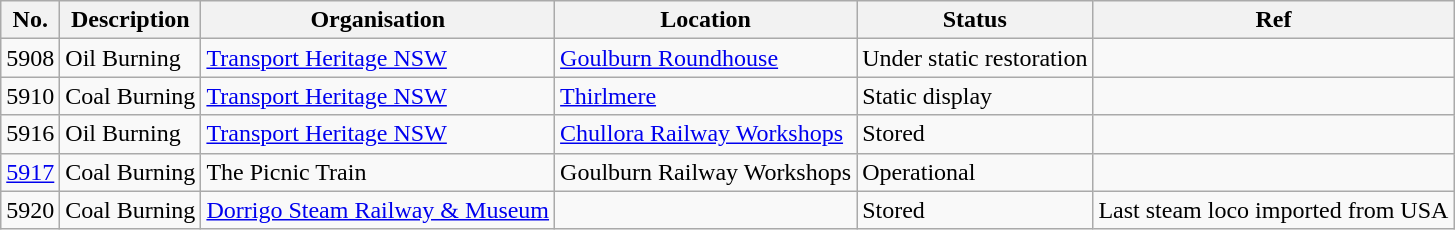<table class="wikitable">
<tr>
<th>No.</th>
<th>Description</th>
<th>Organisation</th>
<th>Location</th>
<th>Status</th>
<th>Ref</th>
</tr>
<tr>
<td>5908</td>
<td>Oil Burning</td>
<td><a href='#'>Transport Heritage NSW</a></td>
<td><a href='#'>Goulburn Roundhouse</a></td>
<td>Under static restoration</td>
<td><br></td>
</tr>
<tr>
<td>5910</td>
<td>Coal Burning</td>
<td><a href='#'>Transport Heritage NSW</a></td>
<td><a href='#'>Thirlmere</a></td>
<td>Static display</td>
<td><br></td>
</tr>
<tr>
<td>5916</td>
<td>Oil Burning</td>
<td><a href='#'>Transport Heritage NSW</a></td>
<td><a href='#'>Chullora Railway Workshops</a></td>
<td>Stored</td>
<td></td>
</tr>
<tr>
<td><a href='#'>5917</a></td>
<td>Coal Burning</td>
<td>The Picnic Train</td>
<td>Goulburn Railway Workshops</td>
<td>Operational</td>
<td></td>
</tr>
<tr>
<td>5920</td>
<td>Coal Burning</td>
<td><a href='#'>Dorrigo Steam Railway & Museum</a></td>
<td></td>
<td>Stored</td>
<td>Last steam loco imported from USA</td>
</tr>
</table>
